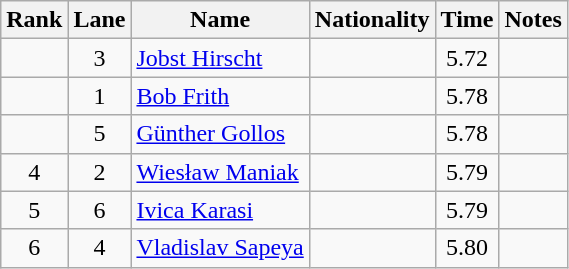<table class="wikitable sortable" style="text-align:center">
<tr>
<th>Rank</th>
<th>Lane</th>
<th>Name</th>
<th>Nationality</th>
<th>Time</th>
<th>Notes</th>
</tr>
<tr>
<td></td>
<td>3</td>
<td align="left"><a href='#'>Jobst Hirscht</a></td>
<td align=left></td>
<td>5.72</td>
<td></td>
</tr>
<tr>
<td></td>
<td>1</td>
<td align="left"><a href='#'>Bob Frith</a></td>
<td align=left></td>
<td>5.78</td>
<td></td>
</tr>
<tr>
<td></td>
<td>5</td>
<td align="left"><a href='#'>Günther Gollos</a></td>
<td align=left></td>
<td>5.78</td>
<td></td>
</tr>
<tr>
<td>4</td>
<td>2</td>
<td align="left"><a href='#'>Wiesław Maniak</a></td>
<td align=left></td>
<td>5.79</td>
<td></td>
</tr>
<tr>
<td>5</td>
<td>6</td>
<td align="left"><a href='#'>Ivica Karasi</a></td>
<td align=left></td>
<td>5.79</td>
<td></td>
</tr>
<tr>
<td>6</td>
<td>4</td>
<td align="left"><a href='#'>Vladislav Sapeya</a></td>
<td align=left></td>
<td>5.80</td>
<td></td>
</tr>
</table>
